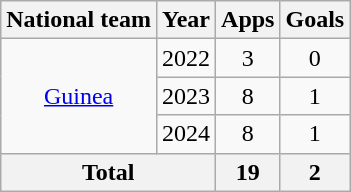<table class="wikitable" style="text-align:center">
<tr>
<th>National team</th>
<th>Year</th>
<th>Apps</th>
<th>Goals</th>
</tr>
<tr>
<td rowspan="3"><a href='#'>Guinea</a></td>
<td>2022</td>
<td>3</td>
<td>0</td>
</tr>
<tr>
<td>2023</td>
<td>8</td>
<td>1</td>
</tr>
<tr>
<td>2024</td>
<td>8</td>
<td>1</td>
</tr>
<tr>
<th colspan="2">Total</th>
<th>19</th>
<th>2</th>
</tr>
</table>
